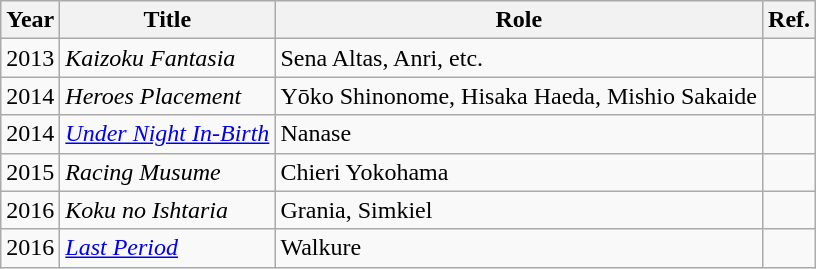<table class="wikitable sortable plainrowheaders">
<tr>
<th scope="col">Year</th>
<th scope="col">Title</th>
<th scope="col">Role</th>
<th scope="col" class="unsortable">Ref.</th>
</tr>
<tr>
<td>2013</td>
<td><em>Kaizoku Fantasia</em></td>
<td>Sena Altas, Anri, etc.</td>
<td></td>
</tr>
<tr>
<td>2014</td>
<td><em>Heroes Placement</em></td>
<td>Yōko Shinonome, Hisaka Haeda, Mishio Sakaide</td>
<td></td>
</tr>
<tr>
<td>2014</td>
<td><em><a href='#'>Under Night In-Birth</a></em></td>
<td>Nanase</td>
<td></td>
</tr>
<tr>
<td>2015</td>
<td><em>Racing Musume</em></td>
<td>Chieri Yokohama</td>
<td></td>
</tr>
<tr>
<td>2016</td>
<td><em>Koku no Ishtaria</em></td>
<td>Grania, Simkiel</td>
<td></td>
</tr>
<tr>
<td>2016</td>
<td><em><a href='#'>Last Period</a></em></td>
<td>Walkure</td>
<td></td>
</tr>
</table>
